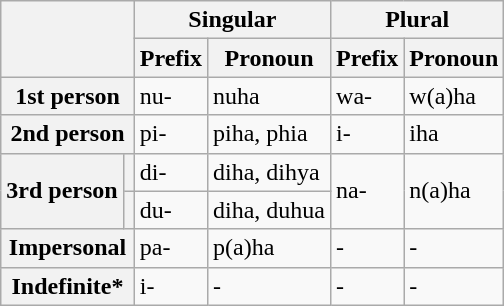<table class="wikitable">
<tr>
<th rowspan="2" colspan="2"></th>
<th colspan="2">Singular</th>
<th colspan="2">Plural</th>
</tr>
<tr>
<th>Prefix</th>
<th>Pronoun</th>
<th>Prefix</th>
<th>Pronoun</th>
</tr>
<tr>
<th colspan="2">1st person</th>
<td>nu-</td>
<td>nuha</td>
<td>wa-</td>
<td>w(a)ha</td>
</tr>
<tr>
<th colspan="2">2nd person</th>
<td>pi-</td>
<td>piha, phia</td>
<td>i-</td>
<td>iha</td>
</tr>
<tr>
<th rowspan="2">3rd person</th>
<th></th>
<td>di-</td>
<td>diha, dihya</td>
<td rowspan="2">na-</td>
<td rowspan="2">n(a)ha</td>
</tr>
<tr>
<th></th>
<td>du-</td>
<td>diha, duhua</td>
</tr>
<tr>
<th colspan="2">Impersonal</th>
<td>pa-</td>
<td>p(a)ha</td>
<td>-</td>
<td>-</td>
</tr>
<tr>
<th colspan="2">Indefinite*</th>
<td>i-</td>
<td>-</td>
<td>-</td>
<td>-</td>
</tr>
</table>
